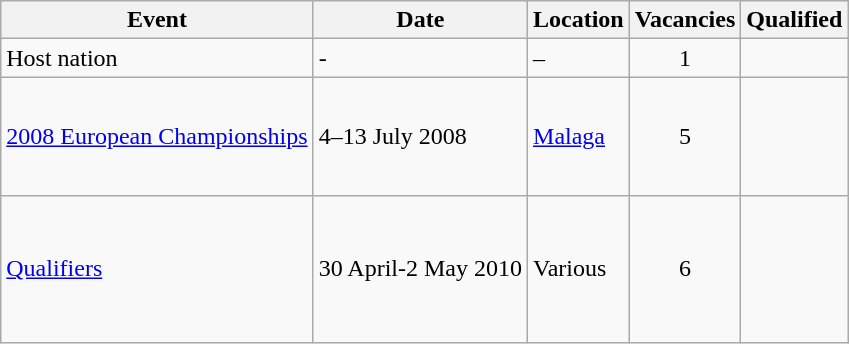<table class="wikitable">
<tr>
<th>Event</th>
<th>Date</th>
<th>Location</th>
<th>Vacancies</th>
<th>Qualified</th>
</tr>
<tr>
<td>Host nation</td>
<td>-</td>
<td>–</td>
<td align=center>1</td>
<td></td>
</tr>
<tr>
<td><a href='#'>2008 European Championships</a></td>
<td>4–13 July 2008</td>
<td> <a href='#'>Malaga</a></td>
<td align=center>5</td>
<td><br><br><br><br></td>
</tr>
<tr>
<td><a href='#'>Qualifiers</a></td>
<td>30 April-2 May 2010</td>
<td>Various</td>
<td align=center>6</td>
<td><br><br><br><br><br></td>
</tr>
</table>
